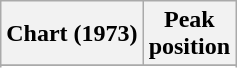<table class="wikitable sortable plainrowheaders" style="text-align:center">
<tr>
<th scope="col">Chart (1973)</th>
<th scope="col">Peak<br> position</th>
</tr>
<tr>
</tr>
<tr>
</tr>
</table>
